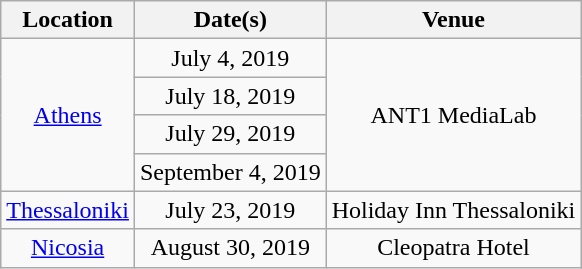<table class="wikitable sortable plainrowheaders" style="text-align:center">
<tr>
<th>Location</th>
<th scope="col">Date(s)</th>
<th scope="col">Venue</th>
</tr>
<tr>
<td rowspan="4"><a href='#'>Athens</a></td>
<td>July 4, 2019</td>
<td rowspan="4">ANT1 MediaLab</td>
</tr>
<tr>
<td>July 18, 2019</td>
</tr>
<tr>
<td>July 29, 2019</td>
</tr>
<tr>
<td>September 4, 2019</td>
</tr>
<tr>
<td><a href='#'>Thessaloniki</a></td>
<td>July 23, 2019</td>
<td>Holiday Inn Thessaloniki</td>
</tr>
<tr>
<td><a href='#'>Nicosia</a></td>
<td>August 30, 2019</td>
<td>Cleopatra Hotel</td>
</tr>
</table>
